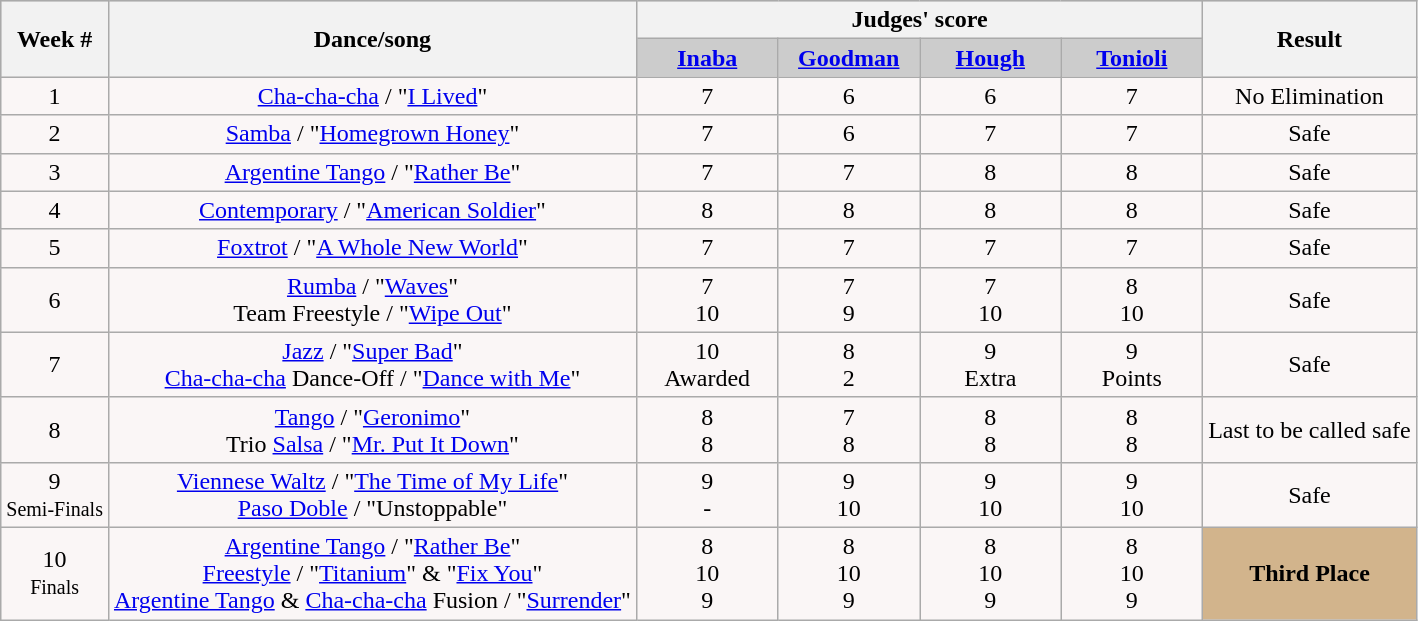<table class="wikitable collapsible collapsed">
<tr style="text-align: center; background:#ccc;">
<th rowspan="2">Week #</th>
<th rowspan="2">Dance/song</th>
<th colspan="4">Judges' score</th>
<th rowspan="2">Result</th>
</tr>
<tr style="text-align: center; background:#ccc;">
<td style="width:10%; "><strong><a href='#'>Inaba</a></strong></td>
<td style="width:10%; "><strong><a href='#'>Goodman</a></strong></td>
<td style="width:10%; "><strong><a href='#'>Hough</a></strong></td>
<td style="width:10%; "><strong><a href='#'>Tonioli</a></strong></td>
</tr>
<tr>
<td align="center" bgcolor="FAF6F6">1</td>
<td align="center" bgcolor="FAF6F6"><a href='#'>Cha-cha-cha</a> / "<a href='#'>I Lived</a>"</td>
<td align="center" bgcolor="FAF6F6">7</td>
<td align="center" bgcolor="FAF6F6">6</td>
<td align="center" bgcolor="FAF6F6">6</td>
<td align="center" bgcolor="FAF6F6">7</td>
<td align="center" bgcolor="FAF6F6">No Elimination</td>
</tr>
<tr>
<td align="center" bgcolor="FAF6F6">2</td>
<td align="center" bgcolor="FAF6F6"><a href='#'>Samba</a> / "<a href='#'>Homegrown Honey</a>"</td>
<td align="center" bgcolor="FAF6F6">7</td>
<td align="center" bgcolor="FAF6F6">6</td>
<td align="center" bgcolor="FAF6F6">7</td>
<td align="center" bgcolor="FAF6F6">7</td>
<td align="center" bgcolor="FAF6F6">Safe</td>
</tr>
<tr>
<td align="center" bgcolor="FAF6F6">3</td>
<td align="center" bgcolor="FAF6F6"><a href='#'>Argentine Tango</a> / "<a href='#'>Rather Be</a>"</td>
<td align="center" bgcolor="FAF6F6">7</td>
<td align="center" bgcolor="FAF6F6">7</td>
<td align="center" bgcolor="FAF6F6">8</td>
<td align="center" bgcolor="FAF6F6">8</td>
<td align="center" bgcolor="FAF6F6">Safe</td>
</tr>
<tr>
<td align="center" bgcolor="FAF6F6">4</td>
<td align="center" bgcolor="FAF6F6"><a href='#'>Contemporary</a> / "<a href='#'>American Soldier</a>"</td>
<td align="center" bgcolor="FAF6F6">8</td>
<td align="center" bgcolor="FAF6F6">8</td>
<td align="center" bgcolor="FAF6F6">8</td>
<td align="center" bgcolor="FAF6F6">8</td>
<td align="center" bgcolor="FAF6F6">Safe</td>
</tr>
<tr>
<td align="center" bgcolor="FAF6F6">5</td>
<td align="center" bgcolor="FAF6F6"><a href='#'>Foxtrot</a> / "<a href='#'>A Whole New World</a>"</td>
<td align="center" bgcolor="FAF6F6">7</td>
<td align="center" bgcolor="FAF6F6">7</td>
<td align="center" bgcolor="FAF6F6">7</td>
<td align="center" bgcolor="FAF6F6">7</td>
<td align="center" bgcolor="FAF6F6">Safe</td>
</tr>
<tr>
<td align="center" bgcolor="FAF6F6">6</td>
<td align="center" bgcolor="FAF6F6"><a href='#'>Rumba</a> / "<a href='#'>Waves</a>" <br> Team Freestyle / "<a href='#'>Wipe Out</a>"</td>
<td align="center" bgcolor="FAF6F6">7<br>10</td>
<td align="center" bgcolor="FAF6F6">7<br>9</td>
<td align="center" bgcolor="FAF6F6">7<br>10</td>
<td align="center" bgcolor="FAF6F6">8<br>10</td>
<td align="center" bgcolor="FAF6F6">Safe</td>
</tr>
<tr>
<td align="center" bgcolor="FAF6F6">7</td>
<td align="center" bgcolor="FAF6F6"><a href='#'>Jazz</a> / "<a href='#'>Super Bad</a>" <br> <a href='#'>Cha-cha-cha</a> Dance-Off / "<a href='#'>Dance with Me</a>"</td>
<td align="center" bgcolor="FAF6F6">10<br>Awarded</td>
<td align="center" bgcolor="FAF6F6">8<br>2</td>
<td align="center" bgcolor="FAF6F6">9<br>Extra</td>
<td align="center" bgcolor="FAF6F6">9<br>Points</td>
<td align="center" bgcolor="FAF6F6">Safe</td>
</tr>
<tr>
<td align="center" bgcolor="FAF6F6">8</td>
<td align="center" bgcolor="FAF6F6"><a href='#'>Tango</a> / "<a href='#'>Geronimo</a>" <br> Trio <a href='#'>Salsa</a> / "<a href='#'>Mr. Put It Down</a>"</td>
<td align="center" bgcolor="FAF6F6">8<br>8</td>
<td align="center" bgcolor="FAF6F6">7<br>8</td>
<td align="center" bgcolor="FAF6F6">8<br>8</td>
<td align="center" bgcolor="FAF6F6">8<br>8</td>
<td align="center" bgcolor="FAF6F6">Last to be called safe</td>
</tr>
<tr>
<td align="center" bgcolor="FAF6F6">9<br><small>Semi-Finals</small></td>
<td align="center" bgcolor="FAF6F6"><a href='#'>Viennese Waltz</a> / "<a href='#'>The Time of My Life</a>" <br> <a href='#'>Paso Doble</a> / "Unstoppable"</td>
<td align="center" bgcolor="FAF6F6">9<br>-</td>
<td align="center" bgcolor="FAF6F6">9<br>10</td>
<td align="center" bgcolor="FAF6F6">9<br>10</td>
<td align="center" bgcolor="FAF6F6">9<br>10</td>
<td align="center" bgcolor="FAF6F6">Safe</td>
</tr>
<tr>
<td align="center" bgcolor="FAF6F6">10<br><small>Finals</small></td>
<td align="center" bgcolor="FAF6F6"><a href='#'>Argentine Tango</a> / "<a href='#'>Rather Be</a>" <br> <a href='#'>Freestyle</a> / "<a href='#'>Titanium</a>" & "<a href='#'>Fix You</a>" <br> <a href='#'>Argentine Tango</a> & <a href='#'>Cha-cha-cha</a> Fusion / "<a href='#'>Surrender</a>"</td>
<td align="center" bgcolor="FAF6F6">8<br>10<br>9</td>
<td align="center" bgcolor="FAF6F6">8<br>10<br>9</td>
<td align="center" bgcolor="FAF6F6">8<br>10<br>9</td>
<td align="center" bgcolor="FAF6F6">8<br>10<br>9</td>
<th style="background:tan;"><strong>Third Place</strong></th>
</tr>
</table>
